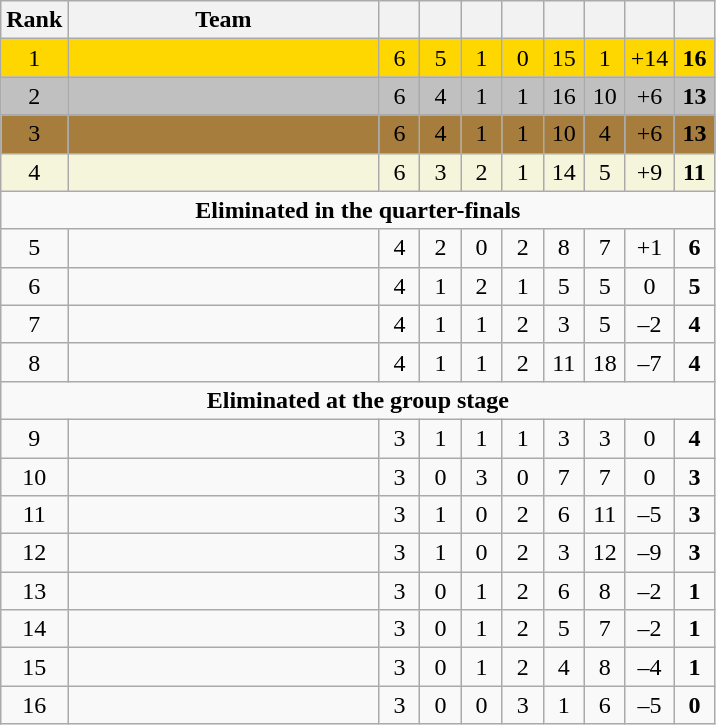<table class="wikitable" style="text-align:center">
<tr>
<th width=20>Rank</th>
<th width=200>Team</th>
<th width="20"></th>
<th width="20"></th>
<th width="20"></th>
<th width="20"></th>
<th width="20"></th>
<th width="20"></th>
<th width="20"></th>
<th width="20"></th>
</tr>
<tr style="background:gold;">
<td>1</td>
<td style="text-align:left;"></td>
<td>6</td>
<td>5</td>
<td>1</td>
<td>0</td>
<td>15</td>
<td>1</td>
<td>+14</td>
<td><strong>16</strong></td>
</tr>
<tr style="background:silver;">
<td>2</td>
<td style="text-align:left;"></td>
<td>6</td>
<td>4</td>
<td>1</td>
<td>1</td>
<td>16</td>
<td>10</td>
<td>+6</td>
<td><strong>13</strong></td>
</tr>
<tr style="background:#a67d3d;">
<td>3</td>
<td style="text-align:left;"></td>
<td>6</td>
<td>4</td>
<td>1</td>
<td>1</td>
<td>10</td>
<td>4</td>
<td>+6</td>
<td><strong>13</strong></td>
</tr>
<tr style="background:beige;">
<td>4</td>
<td style="text-align:left;"></td>
<td>6</td>
<td>3</td>
<td>2</td>
<td>1</td>
<td>14</td>
<td>5</td>
<td>+9</td>
<td><strong>11</strong></td>
</tr>
<tr>
<td colspan="11"><strong>Eliminated in the quarter-finals</strong></td>
</tr>
<tr>
<td>5</td>
<td style="text-align:left;"></td>
<td>4</td>
<td>2</td>
<td>0</td>
<td>2</td>
<td>8</td>
<td>7</td>
<td>+1</td>
<td><strong>6</strong></td>
</tr>
<tr>
<td>6</td>
<td style="text-align:left;"></td>
<td>4</td>
<td>1</td>
<td>2</td>
<td>1</td>
<td>5</td>
<td>5</td>
<td>0</td>
<td><strong>5</strong></td>
</tr>
<tr>
<td>7</td>
<td style="text-align:left;"></td>
<td>4</td>
<td>1</td>
<td>1</td>
<td>2</td>
<td>3</td>
<td>5</td>
<td>–2</td>
<td><strong>4</strong></td>
</tr>
<tr>
<td>8</td>
<td style="text-align:left;"></td>
<td>4</td>
<td>1</td>
<td>1</td>
<td>2</td>
<td>11</td>
<td>18</td>
<td>–7</td>
<td><strong>4</strong></td>
</tr>
<tr>
<td colspan="11"><strong>Eliminated at the group stage</strong></td>
</tr>
<tr>
<td>9</td>
<td style="text-align:left;"></td>
<td>3</td>
<td>1</td>
<td>1</td>
<td>1</td>
<td>3</td>
<td>3</td>
<td>0</td>
<td><strong>4</strong></td>
</tr>
<tr>
<td>10</td>
<td style="text-align:left;"></td>
<td>3</td>
<td>0</td>
<td>3</td>
<td>0</td>
<td>7</td>
<td>7</td>
<td>0</td>
<td><strong>3</strong></td>
</tr>
<tr>
<td>11</td>
<td style="text-align:left;"></td>
<td>3</td>
<td>1</td>
<td>0</td>
<td>2</td>
<td>6</td>
<td>11</td>
<td>–5</td>
<td><strong>3</strong></td>
</tr>
<tr>
<td>12</td>
<td style="text-align:left;"></td>
<td>3</td>
<td>1</td>
<td>0</td>
<td>2</td>
<td>3</td>
<td>12</td>
<td>–9</td>
<td><strong>3</strong></td>
</tr>
<tr>
<td>13</td>
<td style="text-align:left;"></td>
<td>3</td>
<td>0</td>
<td>1</td>
<td>2</td>
<td>6</td>
<td>8</td>
<td>–2</td>
<td><strong>1</strong></td>
</tr>
<tr>
<td>14</td>
<td style="text-align:left;"></td>
<td>3</td>
<td>0</td>
<td>1</td>
<td>2</td>
<td>5</td>
<td>7</td>
<td>–2</td>
<td><strong>1</strong></td>
</tr>
<tr>
<td>15</td>
<td style="text-align:left;"></td>
<td>3</td>
<td>0</td>
<td>1</td>
<td>2</td>
<td>4</td>
<td>8</td>
<td>–4</td>
<td><strong>1</strong></td>
</tr>
<tr>
<td>16</td>
<td style="text-align:left;"></td>
<td>3</td>
<td>0</td>
<td>0</td>
<td>3</td>
<td>1</td>
<td>6</td>
<td>–5</td>
<td><strong>0</strong></td>
</tr>
</table>
